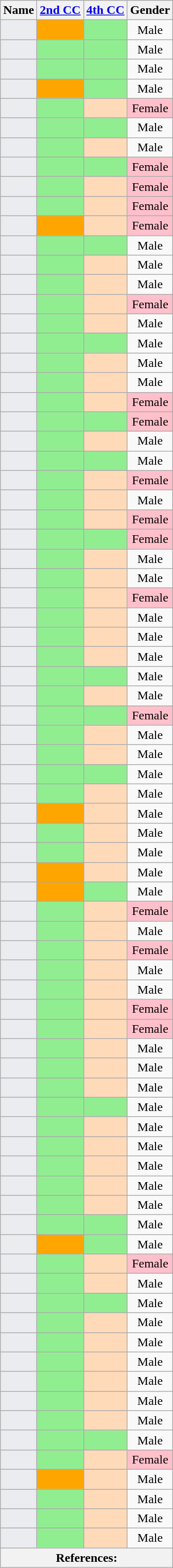<table class="wikitable sortable" style=text-align:center>
<tr>
<th>Name</th>
<th unsortable><a href='#'>2nd CC</a></th>
<th unsortable><a href='#'>4th CC</a></th>
<th>Gender</th>
</tr>
<tr>
<td bgcolor = #EAECF0></td>
<td bgcolor = Orange></td>
<td bgcolor = LightGreen></td>
<td>Male</td>
</tr>
<tr>
<td bgcolor = #EAECF0></td>
<td bgcolor = LightGreen></td>
<td bgcolor = LightGreen></td>
<td>Male</td>
</tr>
<tr>
<td bgcolor = #EAECF0></td>
<td bgcolor = LightGreen></td>
<td bgcolor = LightGreen></td>
<td>Male</td>
</tr>
<tr>
<td bgcolor = #EAECF0></td>
<td bgcolor = Orange></td>
<td bgcolor = LightGreen></td>
<td>Male</td>
</tr>
<tr>
<td bgcolor = #EAECF0></td>
<td bgcolor = LightGreen></td>
<td bgcolor = PeachPuff></td>
<td bgcolor = Pink>Female</td>
</tr>
<tr>
<td bgcolor = #EAECF0></td>
<td bgcolor = LightGreen></td>
<td bgcolor = LightGreen></td>
<td>Male</td>
</tr>
<tr>
<td bgcolor = #EAECF0></td>
<td bgcolor = LightGreen></td>
<td bgcolor = PeachPuff></td>
<td>Male</td>
</tr>
<tr>
<td bgcolor = #EAECF0></td>
<td bgcolor = LightGreen></td>
<td bgcolor = LightGreen></td>
<td bgcolor = Pink>Female</td>
</tr>
<tr>
<td bgcolor = #EAECF0></td>
<td bgcolor = LightGreen></td>
<td bgcolor = PeachPuff></td>
<td bgcolor = Pink>Female</td>
</tr>
<tr>
<td bgcolor = #EAECF0></td>
<td bgcolor = LightGreen></td>
<td bgcolor = PeachPuff></td>
<td bgcolor = Pink>Female</td>
</tr>
<tr>
<td bgcolor = #EAECF0></td>
<td bgcolor = Orange></td>
<td bgcolor = PeachPuff></td>
<td bgcolor = Pink>Female</td>
</tr>
<tr>
<td bgcolor = #EAECF0></td>
<td bgcolor = LightGreen></td>
<td bgcolor = LightGreen></td>
<td>Male</td>
</tr>
<tr>
<td bgcolor = #EAECF0></td>
<td bgcolor = LightGreen></td>
<td bgcolor = PeachPuff></td>
<td>Male</td>
</tr>
<tr>
<td bgcolor = #EAECF0></td>
<td bgcolor = LightGreen></td>
<td bgcolor = PeachPuff></td>
<td>Male</td>
</tr>
<tr>
<td bgcolor = #EAECF0></td>
<td bgcolor = LightGreen></td>
<td bgcolor = PeachPuff></td>
<td bgcolor = Pink>Female</td>
</tr>
<tr>
<td bgcolor = #EAECF0></td>
<td bgcolor = LightGreen></td>
<td bgcolor = PeachPuff></td>
<td>Male</td>
</tr>
<tr>
<td bgcolor = #EAECF0></td>
<td bgcolor = LightGreen></td>
<td bgcolor = LightGreen></td>
<td>Male</td>
</tr>
<tr>
<td bgcolor = #EAECF0></td>
<td bgcolor = LightGreen></td>
<td bgcolor = PeachPuff></td>
<td>Male</td>
</tr>
<tr>
<td bgcolor = #EAECF0></td>
<td bgcolor = LightGreen></td>
<td bgcolor = PeachPuff></td>
<td>Male</td>
</tr>
<tr>
<td bgcolor = #EAECF0></td>
<td bgcolor = LightGreen></td>
<td bgcolor = PeachPuff></td>
<td bgcolor = Pink>Female</td>
</tr>
<tr>
<td bgcolor = #EAECF0></td>
<td bgcolor = LightGreen></td>
<td bgcolor = LightGreen></td>
<td bgcolor = Pink>Female</td>
</tr>
<tr>
<td bgcolor = #EAECF0></td>
<td bgcolor = LightGreen></td>
<td bgcolor = PeachPuff></td>
<td>Male</td>
</tr>
<tr>
<td bgcolor = #EAECF0></td>
<td bgcolor = LightGreen></td>
<td bgcolor = LightGreen></td>
<td>Male</td>
</tr>
<tr>
<td bgcolor = #EAECF0></td>
<td bgcolor = LightGreen></td>
<td bgcolor = PeachPuff></td>
<td bgcolor = Pink>Female</td>
</tr>
<tr>
<td bgcolor = #EAECF0></td>
<td bgcolor = LightGreen></td>
<td bgcolor = PeachPuff></td>
<td>Male</td>
</tr>
<tr>
<td bgcolor = #EAECF0></td>
<td bgcolor = LightGreen></td>
<td bgcolor = PeachPuff></td>
<td bgcolor = Pink>Female</td>
</tr>
<tr>
<td bgcolor = #EAECF0></td>
<td bgcolor = LightGreen></td>
<td bgcolor = LightGreen></td>
<td bgcolor = Pink>Female</td>
</tr>
<tr>
<td bgcolor = #EAECF0></td>
<td bgcolor = LightGreen></td>
<td bgcolor = PeachPuff></td>
<td>Male</td>
</tr>
<tr>
<td bgcolor = #EAECF0></td>
<td bgcolor = LightGreen></td>
<td bgcolor = PeachPuff></td>
<td>Male</td>
</tr>
<tr>
<td bgcolor = #EAECF0></td>
<td bgcolor = LightGreen></td>
<td bgcolor = PeachPuff></td>
<td bgcolor = Pink>Female</td>
</tr>
<tr>
<td bgcolor = #EAECF0></td>
<td bgcolor = LightGreen></td>
<td bgcolor = PeachPuff></td>
<td>Male</td>
</tr>
<tr>
<td bgcolor = #EAECF0></td>
<td bgcolor = LightGreen></td>
<td bgcolor = PeachPuff></td>
<td>Male</td>
</tr>
<tr>
<td bgcolor = #EAECF0></td>
<td bgcolor = LightGreen></td>
<td bgcolor = PeachPuff></td>
<td>Male</td>
</tr>
<tr>
<td bgcolor = #EAECF0></td>
<td bgcolor = LightGreen></td>
<td bgcolor = LightGreen></td>
<td>Male</td>
</tr>
<tr>
<td bgcolor = #EAECF0></td>
<td bgcolor = LightGreen></td>
<td bgcolor = PeachPuff></td>
<td>Male</td>
</tr>
<tr>
<td bgcolor = #EAECF0></td>
<td bgcolor = LightGreen></td>
<td bgcolor = LightGreen></td>
<td bgcolor = Pink>Female</td>
</tr>
<tr>
<td bgcolor = #EAECF0></td>
<td bgcolor = LightGreen></td>
<td bgcolor = PeachPuff></td>
<td>Male</td>
</tr>
<tr>
<td bgcolor = #EAECF0></td>
<td bgcolor = LightGreen></td>
<td bgcolor = PeachPuff></td>
<td>Male</td>
</tr>
<tr>
<td bgcolor = #EAECF0></td>
<td bgcolor = LightGreen></td>
<td bgcolor = LightGreen></td>
<td>Male</td>
</tr>
<tr>
<td bgcolor = #EAECF0></td>
<td bgcolor = LightGreen></td>
<td bgcolor = PeachPuff></td>
<td>Male</td>
</tr>
<tr>
<td bgcolor = #EAECF0></td>
<td bgcolor = Orange></td>
<td bgcolor = PeachPuff></td>
<td>Male</td>
</tr>
<tr>
<td bgcolor = #EAECF0></td>
<td bgcolor = LightGreen></td>
<td bgcolor = PeachPuff></td>
<td>Male</td>
</tr>
<tr>
<td bgcolor = #EAECF0></td>
<td bgcolor = LightGreen></td>
<td bgcolor = PeachPuff></td>
<td>Male</td>
</tr>
<tr>
<td bgcolor = #EAECF0></td>
<td bgcolor = Orange></td>
<td bgcolor = PeachPuff></td>
<td>Male</td>
</tr>
<tr>
<td bgcolor = #EAECF0></td>
<td bgcolor = Orange></td>
<td bgcolor = LightGreen></td>
<td>Male</td>
</tr>
<tr>
<td bgcolor = #EAECF0></td>
<td bgcolor = LightGreen></td>
<td bgcolor = PeachPuff></td>
<td bgcolor = Pink>Female</td>
</tr>
<tr>
<td bgcolor = #EAECF0></td>
<td bgcolor = LightGreen></td>
<td bgcolor = PeachPuff></td>
<td>Male</td>
</tr>
<tr>
<td bgcolor = #EAECF0></td>
<td bgcolor = LightGreen></td>
<td bgcolor = PeachPuff></td>
<td bgcolor = Pink>Female</td>
</tr>
<tr>
<td bgcolor = #EAECF0></td>
<td bgcolor = LightGreen></td>
<td bgcolor = PeachPuff></td>
<td>Male</td>
</tr>
<tr>
<td bgcolor = #EAECF0></td>
<td bgcolor = LightGreen></td>
<td bgcolor = PeachPuff></td>
<td>Male</td>
</tr>
<tr>
<td bgcolor = #EAECF0></td>
<td bgcolor = LightGreen></td>
<td bgcolor = PeachPuff></td>
<td bgcolor = Pink>Female</td>
</tr>
<tr>
<td bgcolor = #EAECF0></td>
<td bgcolor = LightGreen></td>
<td bgcolor = PeachPuff></td>
<td bgcolor = Pink>Female</td>
</tr>
<tr>
<td bgcolor = #EAECF0></td>
<td bgcolor = LightGreen></td>
<td bgcolor = PeachPuff></td>
<td>Male</td>
</tr>
<tr>
<td bgcolor = #EAECF0></td>
<td bgcolor = LightGreen></td>
<td bgcolor = PeachPuff></td>
<td>Male</td>
</tr>
<tr>
<td bgcolor = #EAECF0></td>
<td bgcolor = LightGreen></td>
<td bgcolor = PeachPuff></td>
<td>Male</td>
</tr>
<tr>
<td bgcolor = #EAECF0></td>
<td bgcolor = LightGreen></td>
<td bgcolor = LightGreen></td>
<td>Male</td>
</tr>
<tr>
<td bgcolor = #EAECF0></td>
<td bgcolor = LightGreen></td>
<td bgcolor = PeachPuff></td>
<td>Male</td>
</tr>
<tr>
<td bgcolor = #EAECF0></td>
<td bgcolor = LightGreen></td>
<td bgcolor = PeachPuff></td>
<td>Male</td>
</tr>
<tr>
<td bgcolor = #EAECF0></td>
<td bgcolor = LightGreen></td>
<td bgcolor = PeachPuff></td>
<td>Male</td>
</tr>
<tr>
<td bgcolor = #EAECF0></td>
<td bgcolor = LightGreen></td>
<td bgcolor = PeachPuff></td>
<td>Male</td>
</tr>
<tr>
<td bgcolor = #EAECF0></td>
<td bgcolor = LightGreen></td>
<td bgcolor = PeachPuff></td>
<td>Male</td>
</tr>
<tr>
<td bgcolor = #EAECF0></td>
<td bgcolor = LightGreen></td>
<td bgcolor = LightGreen></td>
<td>Male</td>
</tr>
<tr>
<td bgcolor = #EAECF0></td>
<td bgcolor = Orange></td>
<td bgcolor = LightGreen></td>
<td>Male</td>
</tr>
<tr>
<td bgcolor = #EAECF0></td>
<td bgcolor = LightGreen></td>
<td bgcolor = PeachPuff></td>
<td bgcolor = Pink>Female</td>
</tr>
<tr>
<td bgcolor = #EAECF0></td>
<td bgcolor = LightGreen></td>
<td bgcolor = PeachPuff></td>
<td>Male</td>
</tr>
<tr>
<td bgcolor = #EAECF0></td>
<td bgcolor = LightGreen></td>
<td bgcolor = LightGreen></td>
<td>Male</td>
</tr>
<tr>
<td bgcolor = #EAECF0></td>
<td bgcolor = LightGreen></td>
<td bgcolor = PeachPuff></td>
<td>Male</td>
</tr>
<tr>
<td bgcolor = #EAECF0></td>
<td bgcolor = LightGreen></td>
<td bgcolor = PeachPuff></td>
<td>Male</td>
</tr>
<tr>
<td bgcolor = #EAECF0></td>
<td bgcolor = LightGreen></td>
<td bgcolor = PeachPuff></td>
<td>Male</td>
</tr>
<tr>
<td bgcolor = #EAECF0></td>
<td bgcolor = LightGreen></td>
<td bgcolor = PeachPuff></td>
<td>Male</td>
</tr>
<tr>
<td bgcolor = #EAECF0></td>
<td bgcolor = LightGreen></td>
<td bgcolor = PeachPuff></td>
<td>Male</td>
</tr>
<tr>
<td bgcolor = #EAECF0></td>
<td bgcolor = LightGreen></td>
<td bgcolor = PeachPuff></td>
<td>Male</td>
</tr>
<tr>
<td bgcolor = #EAECF0></td>
<td bgcolor = LightGreen></td>
<td bgcolor = LightGreen></td>
<td>Male</td>
</tr>
<tr>
<td bgcolor = #EAECF0></td>
<td bgcolor = LightGreen></td>
<td bgcolor = PeachPuff></td>
<td bgcolor = Pink>Female</td>
</tr>
<tr>
<td bgcolor = #EAECF0></td>
<td bgcolor = Orange></td>
<td bgcolor = PeachPuff></td>
<td>Male</td>
</tr>
<tr>
<td bgcolor = #EAECF0></td>
<td bgcolor = LightGreen></td>
<td bgcolor = PeachPuff></td>
<td>Male</td>
</tr>
<tr>
<td bgcolor = #EAECF0></td>
<td bgcolor = LightGreen></td>
<td bgcolor = PeachPuff></td>
<td>Male</td>
</tr>
<tr>
<td bgcolor = #EAECF0></td>
<td bgcolor = LightGreen></td>
<td bgcolor = PeachPuff></td>
<td>Male</td>
</tr>
<tr class=sortbottom>
<th colspan = "23" align = left><strong>References:</strong><br></th>
</tr>
</table>
